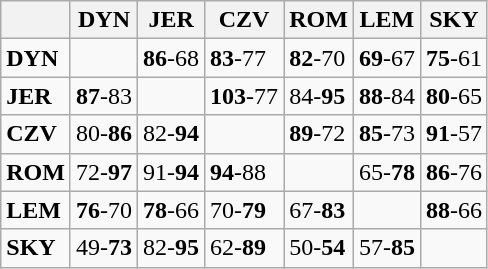<table class="wikitable">
<tr>
<th></th>
<th> DYN</th>
<th> JER</th>
<th> CZV</th>
<th> ROM</th>
<th> LEM</th>
<th> SKY</th>
</tr>
<tr>
<td> <strong>DYN</strong></td>
<td></td>
<td><strong>86</strong>-68</td>
<td><strong>83</strong>-77</td>
<td><strong>82</strong>-70</td>
<td><strong>69</strong>-67</td>
<td><strong>75</strong>-61</td>
</tr>
<tr>
<td> <strong>JER</strong></td>
<td><strong>87</strong>-83</td>
<td></td>
<td><strong>103</strong>-77</td>
<td>84-<strong>95</strong></td>
<td><strong>88</strong>-84</td>
<td><strong>80</strong>-65</td>
</tr>
<tr>
<td> <strong>CZV</strong></td>
<td>80-<strong>86</strong></td>
<td>82-<strong>94</strong></td>
<td></td>
<td><strong>89</strong>-72</td>
<td><strong>85</strong>-73</td>
<td><strong>91</strong>-57</td>
</tr>
<tr>
<td> <strong>ROM</strong></td>
<td>72-<strong>97</strong></td>
<td>91-<strong>94</strong></td>
<td><strong>94</strong>-88</td>
<td></td>
<td>65-<strong>78</strong></td>
<td><strong>86</strong>-76</td>
</tr>
<tr>
<td> <strong>LEM</strong></td>
<td><strong>76</strong>-70</td>
<td><strong>78</strong>-66</td>
<td>70-<strong>79</strong></td>
<td>67-<strong>83</strong></td>
<td></td>
<td><strong>88</strong>-66</td>
</tr>
<tr>
<td> <strong>SKY</strong></td>
<td>49-<strong>73</strong></td>
<td>82-<strong>95</strong></td>
<td>62-<strong>89</strong></td>
<td>50-<strong>54</strong></td>
<td>57-<strong>85</strong></td>
<td></td>
</tr>
</table>
